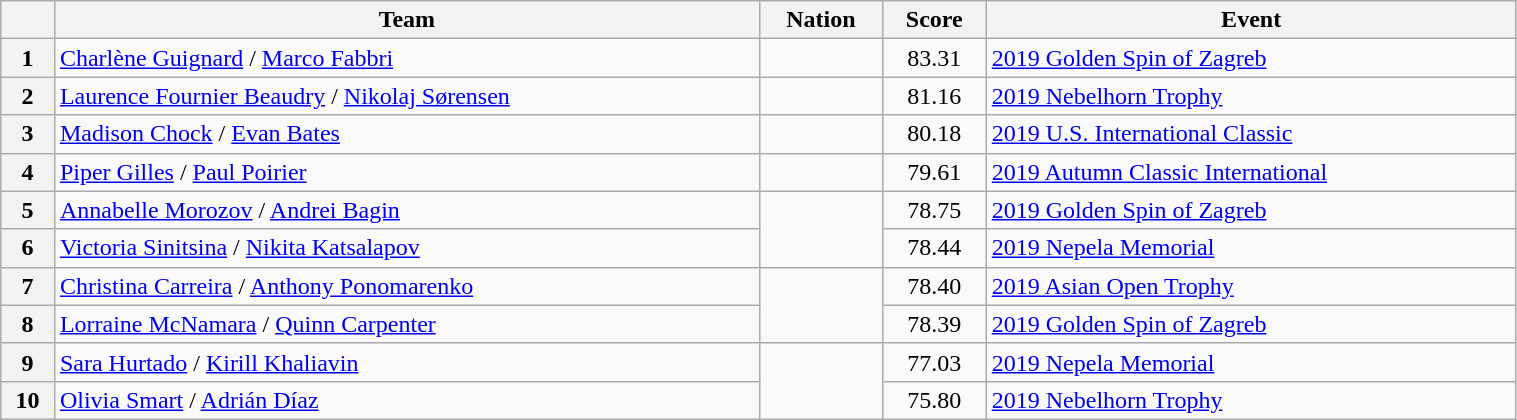<table class="wikitable sortable" style="text-align:left; width:80%">
<tr>
<th scope="col"></th>
<th scope="col">Team</th>
<th scope="col">Nation</th>
<th scope="col">Score</th>
<th scope="col">Event</th>
</tr>
<tr>
<th scope="row">1</th>
<td><a href='#'>Charlène Guignard</a> / <a href='#'>Marco Fabbri</a></td>
<td></td>
<td style="text-align:center;">83.31</td>
<td><a href='#'>2019 Golden Spin of Zagreb</a></td>
</tr>
<tr>
<th scope="row">2</th>
<td><a href='#'>Laurence Fournier Beaudry</a> / <a href='#'>Nikolaj Sørensen</a></td>
<td></td>
<td style="text-align:center;">81.16</td>
<td><a href='#'>2019 Nebelhorn Trophy</a></td>
</tr>
<tr>
<th scope="row">3</th>
<td><a href='#'>Madison Chock</a> / <a href='#'>Evan Bates</a></td>
<td></td>
<td style="text-align:center;">80.18</td>
<td><a href='#'>2019 U.S. International Classic</a></td>
</tr>
<tr>
<th scope="row">4</th>
<td><a href='#'>Piper Gilles</a> / <a href='#'>Paul Poirier</a></td>
<td></td>
<td style="text-align:center;">79.61</td>
<td><a href='#'>2019 Autumn Classic International</a></td>
</tr>
<tr>
<th scope="row">5</th>
<td><a href='#'>Annabelle Morozov</a> / <a href='#'>Andrei Bagin</a></td>
<td rowspan="2"></td>
<td style="text-align:center;">78.75</td>
<td><a href='#'>2019 Golden Spin of Zagreb</a></td>
</tr>
<tr>
<th scope="row">6</th>
<td><a href='#'>Victoria Sinitsina</a> / <a href='#'>Nikita Katsalapov</a></td>
<td style="text-align:center;">78.44</td>
<td><a href='#'>2019 Nepela Memorial</a></td>
</tr>
<tr>
<th scope="row">7</th>
<td><a href='#'>Christina Carreira</a> / <a href='#'>Anthony Ponomarenko</a></td>
<td rowspan="2"></td>
<td style="text-align:center;">78.40</td>
<td><a href='#'>2019 Asian Open Trophy</a></td>
</tr>
<tr>
<th scope="row">8</th>
<td><a href='#'>Lorraine McNamara</a> / <a href='#'>Quinn Carpenter</a></td>
<td style="text-align:center;">78.39</td>
<td><a href='#'>2019 Golden Spin of Zagreb</a></td>
</tr>
<tr>
<th scope="row">9</th>
<td><a href='#'>Sara Hurtado</a> / <a href='#'>Kirill Khaliavin</a></td>
<td rowspan="2"></td>
<td style="text-align:center;">77.03</td>
<td><a href='#'>2019 Nepela Memorial</a></td>
</tr>
<tr>
<th scope="row">10</th>
<td><a href='#'>Olivia Smart</a> / <a href='#'>Adrián Díaz</a></td>
<td style="text-align:center;">75.80</td>
<td><a href='#'>2019 Nebelhorn Trophy</a></td>
</tr>
</table>
